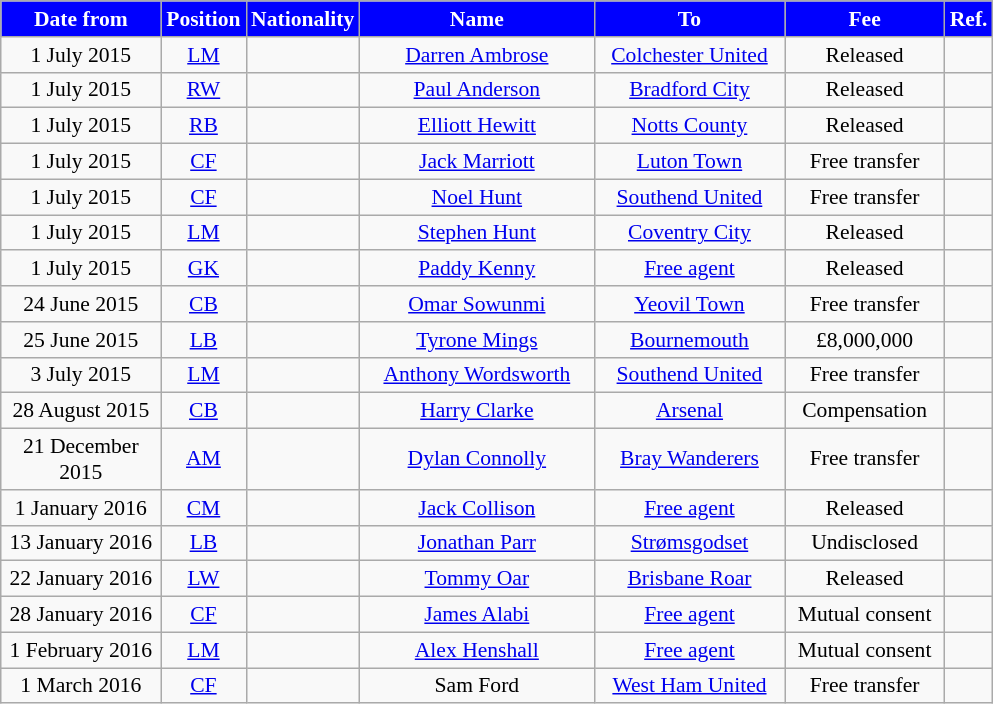<table class="wikitable"  style="text-align:center; font-size:90%; ">
<tr>
<th style="background:#0000FF; color:white; width:100px;">Date from</th>
<th style="background:#0000FF; color:white; width:50px;">Position</th>
<th style="background:#0000FF; color:white; width:50px;">Nationality</th>
<th style="background:#0000FF; color:white; width:150px;">Name</th>
<th style="background:#0000FF; color:white; width:120px;">To</th>
<th style="background:#0000FF; color:white; width:100px;">Fee</th>
<th style="background:#0000FF; color:white; width:25px;">Ref.</th>
</tr>
<tr>
<td>1 July 2015</td>
<td><a href='#'>LM</a></td>
<td></td>
<td><a href='#'>Darren Ambrose</a></td>
<td> <a href='#'>Colchester United</a></td>
<td>Released</td>
<td></td>
</tr>
<tr>
<td>1 July 2015</td>
<td><a href='#'>RW</a></td>
<td></td>
<td><a href='#'>Paul Anderson</a></td>
<td> <a href='#'>Bradford City</a></td>
<td>Released</td>
<td> </td>
</tr>
<tr>
<td>1 July 2015</td>
<td><a href='#'>RB</a></td>
<td></td>
<td><a href='#'>Elliott Hewitt</a></td>
<td> <a href='#'>Notts County</a></td>
<td>Released</td>
<td></td>
</tr>
<tr>
<td>1 July 2015</td>
<td><a href='#'>CF</a></td>
<td></td>
<td><a href='#'>Jack Marriott</a></td>
<td> <a href='#'>Luton Town</a></td>
<td>Free transfer</td>
<td></td>
</tr>
<tr>
<td>1 July 2015</td>
<td><a href='#'>CF</a></td>
<td></td>
<td><a href='#'>Noel Hunt</a></td>
<td> <a href='#'>Southend United</a></td>
<td>Free transfer</td>
<td></td>
</tr>
<tr>
<td>1 July 2015</td>
<td><a href='#'>LM</a></td>
<td></td>
<td><a href='#'>Stephen Hunt</a></td>
<td> <a href='#'>Coventry City</a></td>
<td>Released</td>
<td></td>
</tr>
<tr>
<td>1 July 2015</td>
<td><a href='#'>GK</a></td>
<td></td>
<td><a href='#'>Paddy Kenny</a></td>
<td><a href='#'>Free agent</a></td>
<td>Released</td>
<td></td>
</tr>
<tr>
<td>24 June 2015</td>
<td><a href='#'>CB</a></td>
<td></td>
<td><a href='#'>Omar Sowunmi</a></td>
<td> <a href='#'>Yeovil Town</a></td>
<td>Free transfer</td>
<td></td>
</tr>
<tr>
<td>25 June 2015</td>
<td><a href='#'>LB</a></td>
<td></td>
<td><a href='#'>Tyrone Mings</a></td>
<td> <a href='#'>Bournemouth</a></td>
<td>£8,000,000</td>
<td></td>
</tr>
<tr>
<td>3 July 2015</td>
<td><a href='#'>LM</a></td>
<td></td>
<td><a href='#'>Anthony Wordsworth</a></td>
<td> <a href='#'>Southend United</a></td>
<td>Free transfer</td>
<td></td>
</tr>
<tr>
<td>28 August 2015</td>
<td><a href='#'>CB</a></td>
<td></td>
<td><a href='#'>Harry Clarke</a></td>
<td> <a href='#'>Arsenal</a></td>
<td>Compensation</td>
<td></td>
</tr>
<tr>
<td>21 December 2015</td>
<td><a href='#'>AM</a></td>
<td></td>
<td><a href='#'>Dylan Connolly</a></td>
<td> <a href='#'>Bray Wanderers</a></td>
<td>Free transfer</td>
<td></td>
</tr>
<tr>
<td>1 January 2016</td>
<td><a href='#'>CM</a></td>
<td></td>
<td><a href='#'>Jack Collison</a></td>
<td><a href='#'>Free agent</a></td>
<td>Released</td>
<td></td>
</tr>
<tr>
<td>13 January 2016</td>
<td><a href='#'>LB</a></td>
<td></td>
<td><a href='#'>Jonathan Parr</a></td>
<td> <a href='#'>Strømsgodset</a></td>
<td>Undisclosed</td>
<td></td>
</tr>
<tr>
<td>22 January 2016</td>
<td><a href='#'>LW</a></td>
<td></td>
<td><a href='#'>Tommy Oar</a></td>
<td> <a href='#'>Brisbane Roar</a></td>
<td>Released</td>
<td></td>
</tr>
<tr>
<td>28 January 2016</td>
<td><a href='#'>CF</a></td>
<td></td>
<td><a href='#'>James Alabi</a></td>
<td><a href='#'>Free agent</a></td>
<td>Mutual consent</td>
<td></td>
</tr>
<tr>
<td>1 February 2016</td>
<td><a href='#'>LM</a></td>
<td></td>
<td><a href='#'>Alex Henshall</a></td>
<td><a href='#'>Free agent</a></td>
<td>Mutual consent</td>
<td></td>
</tr>
<tr>
<td>1 March 2016</td>
<td><a href='#'>CF</a></td>
<td></td>
<td>Sam Ford</td>
<td> <a href='#'>West Ham United</a></td>
<td>Free transfer</td>
<td></td>
</tr>
</table>
